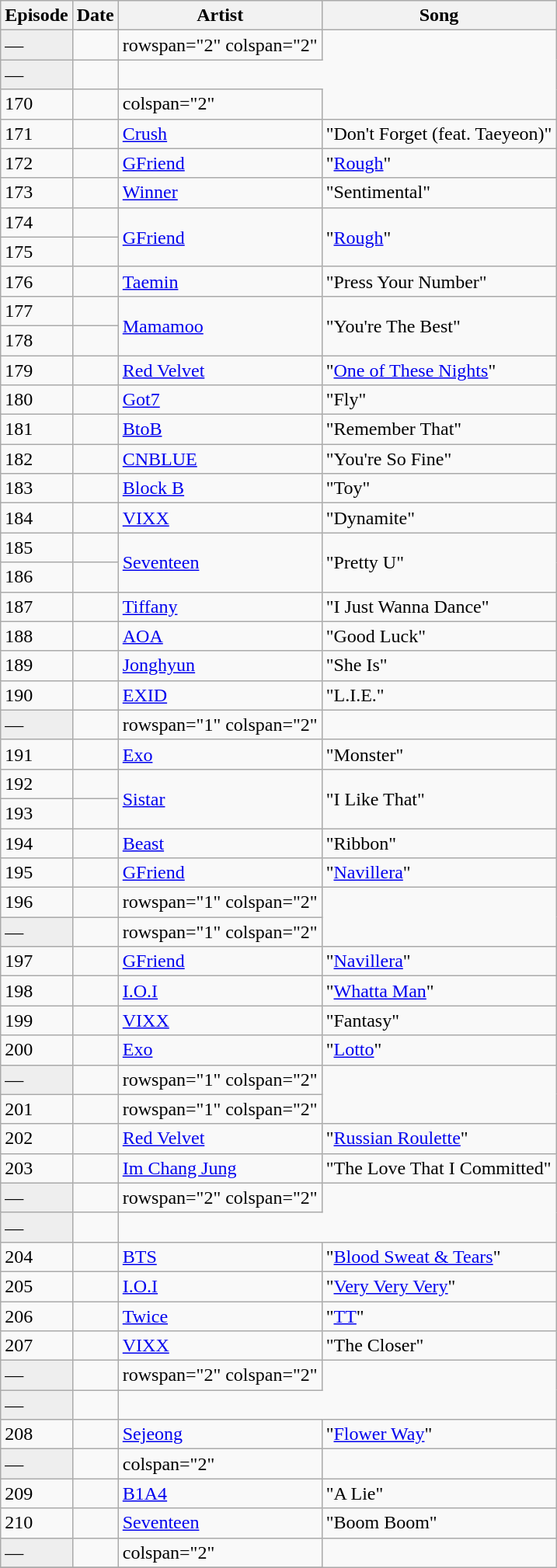<table class="sortable wikitable">
<tr>
<th>Episode</th>
<th>Date</th>
<th>Artist</th>
<th>Song</th>
</tr>
<tr>
<td style="background:#eee;">—</td>
<td></td>
<td>rowspan="2" colspan="2" </td>
</tr>
<tr>
<td style="background:#eee;">—</td>
<td></td>
</tr>
<tr>
<td>170</td>
<td></td>
<td>colspan="2" </td>
</tr>
<tr>
<td>171</td>
<td></td>
<td><a href='#'>Crush</a></td>
<td>"Don't Forget (feat. Taeyeon)"</td>
</tr>
<tr>
<td>172</td>
<td></td>
<td><a href='#'>GFriend</a></td>
<td>"<a href='#'>Rough</a>"</td>
</tr>
<tr>
<td>173</td>
<td></td>
<td><a href='#'>Winner</a></td>
<td>"Sentimental"</td>
</tr>
<tr>
<td>174</td>
<td></td>
<td rowspan="2"><a href='#'>GFriend</a></td>
<td rowspan="2">"<a href='#'>Rough</a>"</td>
</tr>
<tr>
<td>175</td>
<td></td>
</tr>
<tr>
<td>176</td>
<td></td>
<td><a href='#'>Taemin</a></td>
<td>"Press Your Number"</td>
</tr>
<tr>
<td>177</td>
<td></td>
<td rowspan="2"><a href='#'>Mamamoo</a></td>
<td rowspan="2">"You're The Best"</td>
</tr>
<tr>
<td>178</td>
<td></td>
</tr>
<tr>
<td>179</td>
<td></td>
<td><a href='#'>Red Velvet</a></td>
<td>"<a href='#'>One of These Nights</a>"</td>
</tr>
<tr>
<td>180</td>
<td></td>
<td><a href='#'>Got7</a></td>
<td>"Fly"</td>
</tr>
<tr>
<td>181</td>
<td></td>
<td><a href='#'>BtoB</a></td>
<td>"Remember That"</td>
</tr>
<tr>
<td>182</td>
<td></td>
<td><a href='#'>CNBLUE</a></td>
<td>"You're So Fine"</td>
</tr>
<tr>
<td>183</td>
<td></td>
<td><a href='#'>Block B</a></td>
<td>"Toy"</td>
</tr>
<tr>
<td>184</td>
<td></td>
<td><a href='#'>VIXX</a></td>
<td>"Dynamite"</td>
</tr>
<tr>
<td>185</td>
<td></td>
<td rowspan="2"><a href='#'>Seventeen</a></td>
<td rowspan="2">"Pretty U"</td>
</tr>
<tr>
<td>186</td>
<td></td>
</tr>
<tr>
<td>187</td>
<td></td>
<td><a href='#'>Tiffany</a></td>
<td>"I Just Wanna Dance"</td>
</tr>
<tr>
<td>188</td>
<td></td>
<td><a href='#'>AOA</a></td>
<td>"Good Luck"</td>
</tr>
<tr>
<td>189</td>
<td></td>
<td><a href='#'>Jonghyun</a></td>
<td>"She Is"</td>
</tr>
<tr>
<td>190</td>
<td></td>
<td><a href='#'>EXID</a></td>
<td>"L.I.E."</td>
</tr>
<tr>
<td style="background:#eee;">—</td>
<td></td>
<td>rowspan="1" colspan="2" </td>
</tr>
<tr>
<td>191</td>
<td></td>
<td><a href='#'>Exo</a></td>
<td>"Monster"</td>
</tr>
<tr>
<td>192</td>
<td></td>
<td rowspan="2"><a href='#'>Sistar</a></td>
<td rowspan="2">"I Like That"</td>
</tr>
<tr>
<td>193</td>
<td></td>
</tr>
<tr>
<td>194</td>
<td></td>
<td><a href='#'>Beast</a></td>
<td>"Ribbon"</td>
</tr>
<tr>
<td>195</td>
<td></td>
<td><a href='#'>GFriend</a></td>
<td>"<a href='#'>Navillera</a>"</td>
</tr>
<tr>
<td rowspan="1">196</td>
<td></td>
<td>rowspan="1" colspan="2" </td>
</tr>
<tr>
<td style="background:#eee;">—</td>
<td></td>
<td>rowspan="1" colspan="2" </td>
</tr>
<tr>
<td>197</td>
<td></td>
<td><a href='#'>GFriend</a></td>
<td>"<a href='#'>Navillera</a>"</td>
</tr>
<tr>
<td>198</td>
<td></td>
<td><a href='#'>I.O.I</a></td>
<td>"<a href='#'>Whatta Man</a>"</td>
</tr>
<tr>
<td>199</td>
<td></td>
<td><a href='#'>VIXX</a></td>
<td>"Fantasy"</td>
</tr>
<tr>
<td>200</td>
<td></td>
<td><a href='#'>Exo</a></td>
<td>"<a href='#'>Lotto</a>"</td>
</tr>
<tr>
<td style="background:#eee;">—</td>
<td></td>
<td>rowspan="1" colspan="2" </td>
</tr>
<tr>
<td>201</td>
<td></td>
<td>rowspan="1" colspan="2" </td>
</tr>
<tr>
<td>202</td>
<td></td>
<td><a href='#'>Red Velvet</a></td>
<td>"<a href='#'>Russian Roulette</a>"</td>
</tr>
<tr>
<td>203</td>
<td></td>
<td><a href='#'>Im Chang Jung</a></td>
<td>"The Love That I Committed"</td>
</tr>
<tr>
<td style="background:#eee;">—</td>
<td></td>
<td>rowspan="2" colspan="2" </td>
</tr>
<tr>
<td style="background:#eee;">—</td>
<td></td>
</tr>
<tr>
<td>204</td>
<td></td>
<td><a href='#'>BTS</a></td>
<td>"<a href='#'>Blood Sweat & Tears</a>"</td>
</tr>
<tr>
<td>205</td>
<td></td>
<td><a href='#'>I.O.I</a></td>
<td>"<a href='#'>Very Very Very</a>"</td>
</tr>
<tr>
<td>206</td>
<td></td>
<td><a href='#'>Twice</a></td>
<td>"<a href='#'>TT</a>"</td>
</tr>
<tr>
<td>207</td>
<td></td>
<td><a href='#'>VIXX</a> </td>
<td>"The Closer"</td>
</tr>
<tr>
<td style="background:#eee;">—</td>
<td></td>
<td>rowspan="2" colspan="2" </td>
</tr>
<tr>
<td style="background:#eee;">—</td>
<td></td>
</tr>
<tr>
<td>208</td>
<td></td>
<td><a href='#'>Sejeong</a></td>
<td>"<a href='#'>Flower Way</a>"</td>
</tr>
<tr>
<td style="background:#eee;">—</td>
<td></td>
<td>colspan="2" </td>
</tr>
<tr>
<td>209</td>
<td></td>
<td><a href='#'>B1A4</a></td>
<td>"A Lie"</td>
</tr>
<tr>
<td>210</td>
<td></td>
<td><a href='#'>Seventeen</a></td>
<td>"Boom Boom"</td>
</tr>
<tr>
<td style="background:#eee;">—</td>
<td></td>
<td>colspan="2" </td>
</tr>
<tr>
</tr>
</table>
